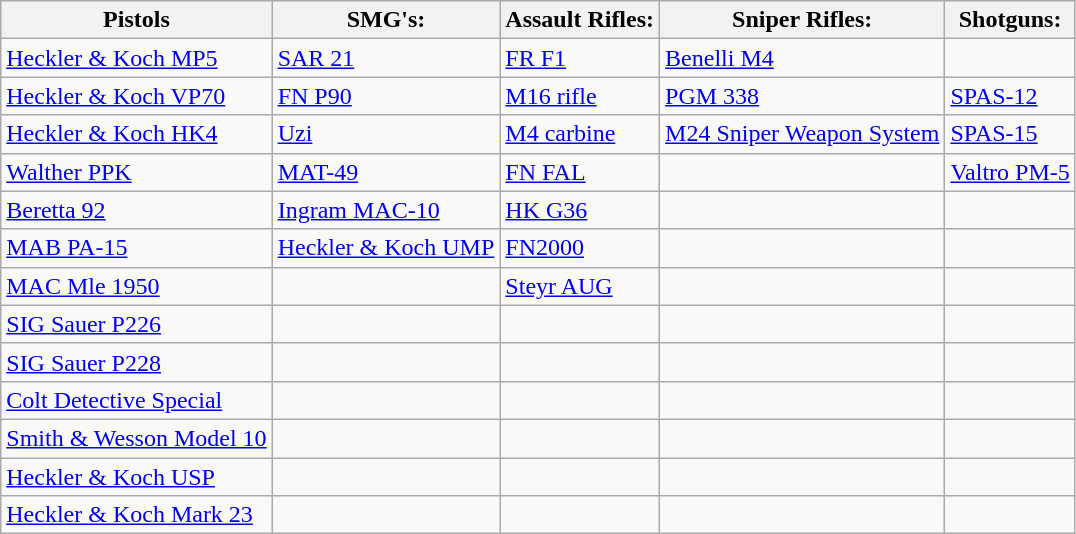<table class="wikitable">
<tr>
<th>Pistols</th>
<th>SMG's:</th>
<th>Assault Rifles:</th>
<th>Sniper Rifles:</th>
<th>Shotguns:</th>
</tr>
<tr>
<td><a href='#'>Heckler & Koch MP5</a></td>
<td><a href='#'>SAR 21</a></td>
<td><a href='#'>FR F1</a></td>
<td><a href='#'>Benelli M4</a></td>
</tr>
<tr>
<td><a href='#'>Heckler & Koch VP70</a></td>
<td><a href='#'>FN P90</a></td>
<td><a href='#'>M16 rifle</a></td>
<td><a href='#'>PGM 338</a></td>
<td><a href='#'>SPAS-12</a></td>
</tr>
<tr>
<td><a href='#'>Heckler & Koch HK4</a></td>
<td><a href='#'>Uzi</a></td>
<td><a href='#'>M4 carbine</a></td>
<td><a href='#'>M24 Sniper Weapon System</a></td>
<td><a href='#'>SPAS-15</a></td>
</tr>
<tr>
<td><a href='#'>Walther PPK</a></td>
<td><a href='#'>MAT-49</a></td>
<td><a href='#'>FN FAL</a></td>
<td></td>
<td><a href='#'>Valtro PM-5</a></td>
</tr>
<tr>
<td><a href='#'>Beretta 92</a></td>
<td><a href='#'>Ingram MAC-10</a></td>
<td><a href='#'>HK G36</a></td>
<td></td>
<td></td>
</tr>
<tr>
<td><a href='#'>MAB PA-15</a></td>
<td><a href='#'>Heckler & Koch UMP</a></td>
<td><a href='#'>FN2000</a></td>
<td></td>
<td></td>
</tr>
<tr>
<td><a href='#'>MAC Mle 1950</a></td>
<td></td>
<td><a href='#'>Steyr AUG</a></td>
<td></td>
<td></td>
</tr>
<tr>
<td><a href='#'>SIG Sauer P226</a></td>
<td></td>
<td></td>
<td></td>
<td></td>
</tr>
<tr>
<td><a href='#'>SIG Sauer P228</a></td>
<td></td>
<td></td>
<td></td>
<td></td>
</tr>
<tr>
<td><a href='#'>Colt Detective Special</a></td>
<td></td>
<td></td>
<td></td>
<td></td>
</tr>
<tr>
<td><a href='#'>Smith & Wesson Model 10</a></td>
<td></td>
<td></td>
<td></td>
<td></td>
</tr>
<tr>
<td><a href='#'>Heckler & Koch USP</a></td>
<td></td>
<td></td>
<td></td>
<td></td>
</tr>
<tr>
<td><a href='#'>Heckler & Koch Mark 23</a></td>
<td></td>
<td></td>
<td></td>
<td></td>
</tr>
</table>
